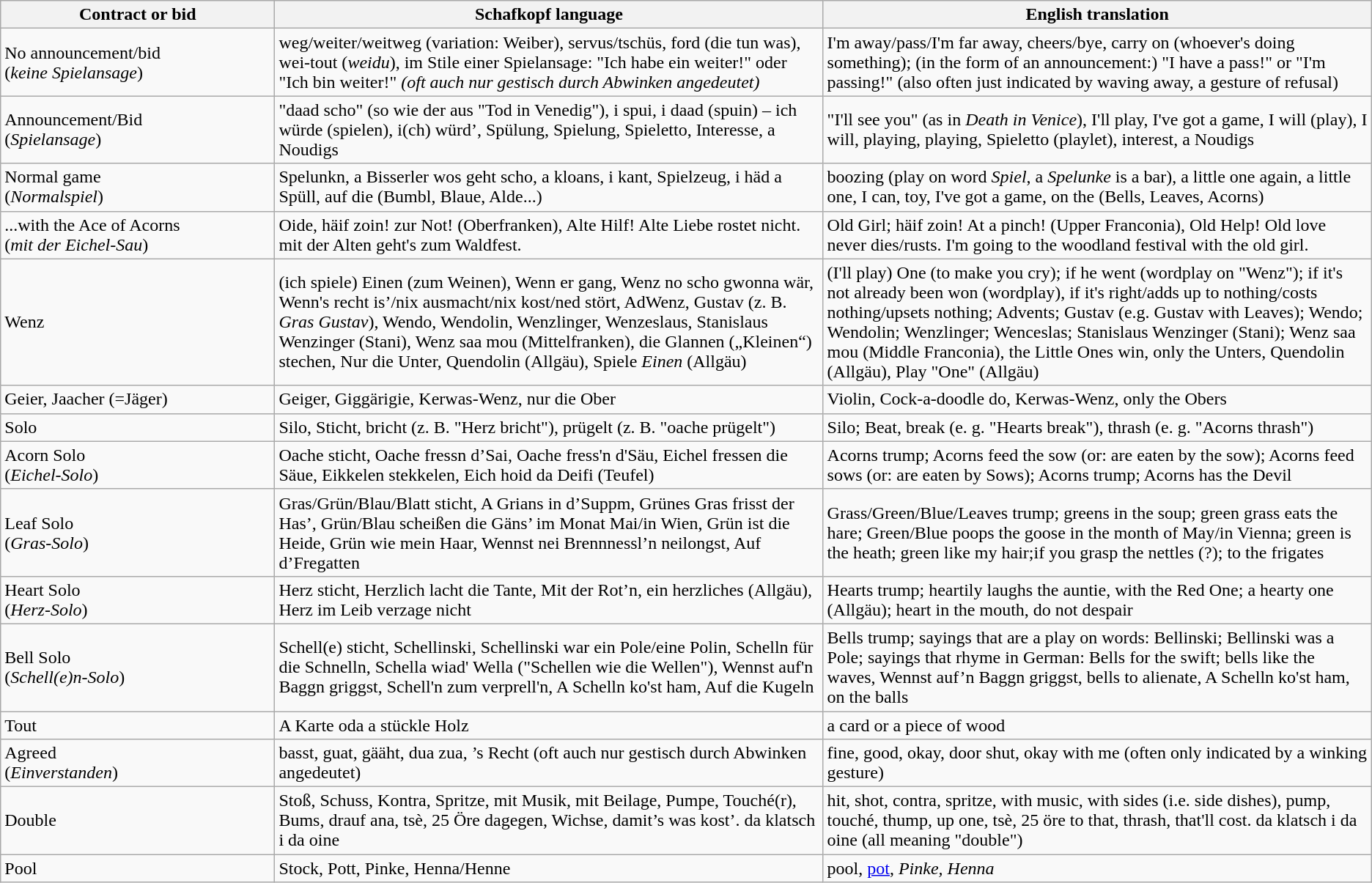<table class="wikitable">
<tr class="hintergrundfarbe5">
<th width="500" align="center">Contract or bid</th>
<th width="40%" align="left">Schafkopf language</th>
<th width="40%" align="left">English translation</th>
</tr>
<tr>
<td>No announcement/bid<br>(<em>keine Spielansage</em>)</td>
<td>weg/weiter/weitweg (variation: Weiber), servus/tschüs, ford (die tun was), wei-tout (<em>weidu</em>), im Stile einer Spielansage: "Ich habe ein weiter!" oder "Ich bin weiter!" <em>(oft auch nur gestisch durch Abwinken angedeutet)</em></td>
<td>I'm away/pass/I'm far away, cheers/bye, carry on (whoever's doing something); (in the form of an announcement:) "I have a pass!" or "I'm passing!" (also often just indicated by waving away, a gesture of refusal)</td>
</tr>
<tr>
<td>Announcement/Bid<br>(<em>Spielansage</em>)</td>
<td>"daad scho" (so wie der aus "Tod in Venedig"), i spui, i daad (spuin) – ich würde (spielen), i(ch) würd’, Spülung, Spielung, Spieletto, Interesse, a Noudigs</td>
<td>"I'll see you" (as in <em>Death in Venice</em>), I'll play, I've got a game, I will (play), I will, playing, playing, Spieletto (playlet), interest, a Noudigs</td>
</tr>
<tr>
<td>Normal game<br>(<em>Normalspiel</em>)</td>
<td>Spelunkn, a Bisserler wos geht scho, a kloans, i kant, Spielzeug, i häd a Spüll, auf die (Bumbl, Blaue, Alde...)</td>
<td>boozing (play on word <em>Spiel</em>, a <em>Spelunke</em> is a bar), a little one again, a little one, I can, toy, I've got a game, on the (Bells, Leaves, Acorns)</td>
</tr>
<tr>
<td>...with the Ace of Acorns<br>(<em>mit der Eichel-Sau</em>)</td>
<td>Oide, häif zoin! zur Not! (Oberfranken), Alte Hilf! Alte Liebe rostet nicht. mit der Alten geht's zum Waldfest.</td>
<td>Old Girl; häif zoin! At a pinch! (Upper Franconia), Old Help! Old love never dies/rusts. I'm going to the woodland festival with the old girl.</td>
</tr>
<tr>
<td>Wenz</td>
<td>(ich spiele) Einen (zum Weinen), Wenn er gang, Wenz no scho gwonna wär, Wenn's recht is’/nix ausmacht/nix kost/ned stört, AdWenz, Gustav (z. B. <em>Gras Gustav</em>), Wendo, Wendolin, Wenzlinger, Wenzeslaus, Stanislaus Wenzinger (Stani), Wenz saa mou (Mittelfranken), die Glannen („Kleinen“) stechen, Nur die Unter, Quendolin (Allgäu), Spiele <em>Einen</em> (Allgäu)</td>
<td>(I'll play) One (to make you cry); if he went (wordplay on "Wenz"); if it's not already been won (wordplay), if it's right/adds up to nothing/costs nothing/upsets nothing; Advents; Gustav (e.g. Gustav with Leaves); Wendo; Wendolin; Wenzlinger; Wenceslas; Stanislaus Wenzinger (Stani); Wenz saa mou (Middle Franconia), the Little Ones win, only the Unters, Quendolin (Allgäu), Play "One" (Allgäu)</td>
</tr>
<tr>
<td>Geier, Jaacher (=Jäger)</td>
<td>Geiger, Giggärigie, Kerwas-Wenz, nur die Ober</td>
<td>Violin, Cock-a-doodle do, Kerwas-Wenz, only the Obers</td>
</tr>
<tr>
<td>Solo</td>
<td>Silo, Sticht, bricht (z. B. "Herz bricht"), prügelt (z. B. "oache prügelt")</td>
<td>Silo; Beat, break (e. g. "Hearts break"), thrash (e. g. "Acorns thrash")</td>
</tr>
<tr>
<td>Acorn Solo<br>(<em>Eichel-Solo</em>)</td>
<td>Oache sticht, Oache fressn d’Sai, Oache fress'n d'Säu, Eichel fressen die Säue, Eikkelen stekkelen, Eich hoid da Deifi (Teufel)</td>
<td>Acorns trump; Acorns feed the sow (or: are eaten by the sow); Acorns feed sows (or: are eaten by Sows); Acorns trump; Acorns has the Devil</td>
</tr>
<tr>
<td>Leaf Solo<br>(<em>Gras-Solo</em>)</td>
<td>Gras/Grün/Blau/Blatt sticht, A Grians in d’Suppm, Grünes Gras frisst der Has’, Grün/Blau scheißen die Gäns’ im Monat Mai/in Wien, Grün ist die Heide, Grün wie mein Haar, Wennst nei Brennnessl’n neilongst, Auf d’Fregatten</td>
<td>Grass/Green/Blue/Leaves trump; greens in the soup; green grass eats the hare; Green/Blue poops the goose in the month of May/in Vienna; green is the heath; green like my hair;if you grasp the nettles (?); to the frigates</td>
</tr>
<tr>
<td>Heart Solo<br>(<em>Herz-Solo</em>)</td>
<td>Herz sticht, Herzlich lacht die Tante, Mit der Rot’n, ein herzliches (Allgäu), Herz im Leib verzage nicht</td>
<td>Hearts trump; heartily laughs the auntie, with the Red One; a hearty one (Allgäu); heart in the mouth, do not despair</td>
</tr>
<tr>
<td>Bell Solo<br>(<em>Schell(e)n-Solo</em>)</td>
<td>Schell(e) sticht, Schellinski, Schellinski war ein Pole/eine Polin, Schelln für die Schnelln, Schella wiad' Wella ("Schellen wie die Wellen"), Wennst auf'n Baggn griggst, Schell'n zum verprell'n, A Schelln ko'st ham, Auf die Kugeln</td>
<td>Bells trump; sayings that are a play on words: Bellinski; Bellinski was a Pole; sayings that rhyme in German: Bells for the swift; bells like the waves, Wennst auf’n Baggn griggst, bells to alienate, A Schelln ko'st ham, on the balls</td>
</tr>
<tr>
<td>Tout</td>
<td>A Karte oda a stückle Holz</td>
<td>a card or a piece of wood</td>
</tr>
<tr>
<td>Agreed<br>(<em>Einverstanden</em>)</td>
<td>basst, guat, gääht, dua zua, ’s Recht (oft auch nur gestisch durch Abwinken angedeutet)</td>
<td>fine, good, okay, door shut, okay with me (often only indicated by a winking gesture)</td>
</tr>
<tr>
<td>Double</td>
<td>Stoß, Schuss, Kontra, Spritze, mit Musik, mit Beilage, Pumpe, Touché(r), Bums, drauf ana, tsè, 25 Öre dagegen, Wichse, damit’s was kost’. da klatsch i da oine</td>
<td>hit, shot, contra, spritze, with music, with sides (i.e. side dishes), pump, touché, thump, up one, tsè, 25 öre to that, thrash, that'll cost. da klatsch i da oine (all meaning "double")</td>
</tr>
<tr>
<td>Pool</td>
<td>Stock, Pott, Pinke, Henna/Henne</td>
<td>pool, <a href='#'>pot</a>, <em>Pinke, Henna</em></td>
</tr>
</table>
